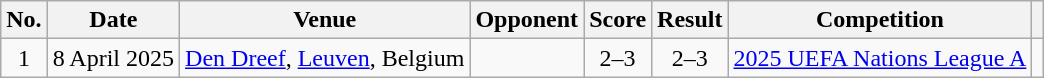<table class="wikitable sortable">
<tr>
<th scope="col">No.</th>
<th scope="col">Date</th>
<th scope="col">Venue</th>
<th scope="col">Opponent</th>
<th scope="col">Score</th>
<th scope="col">Result</th>
<th scope="col">Competition</th>
<th scope="col" class="unsortable"></th>
</tr>
<tr>
<td align=center>1</td>
<td>8 April 2025</td>
<td><a href='#'>Den Dreef</a>, <a href='#'>Leuven</a>, Belgium</td>
<td></td>
<td align=center>2–3</td>
<td align=center>2–3</td>
<td><a href='#'>2025 UEFA Nations League A</a></td>
<td align=center></td>
</tr>
</table>
